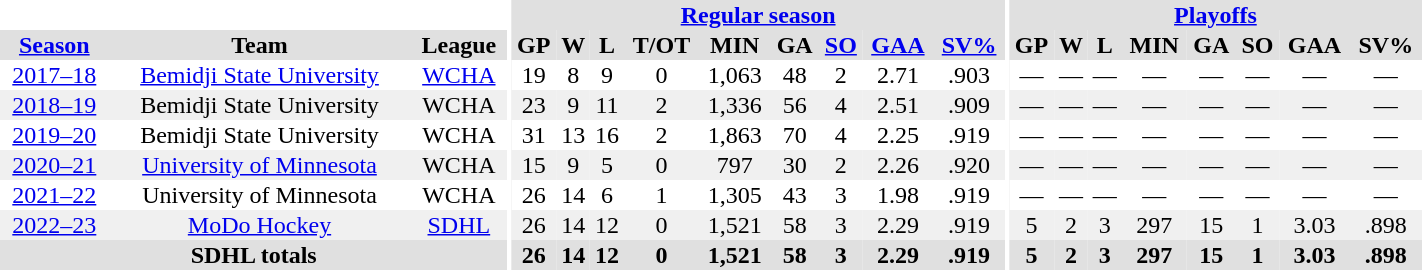<table border="0" cellpadding="1" cellspacing="0" style="text-align:center; width:75%">
<tr bgcolor="#e0e0e0">
<th colspan="3" bgcolor="#ffffff"></th>
<th rowspan="99" bgcolor="#ffffff"></th>
<th colspan="9" bgcolor="#e0e0e0"><a href='#'>Regular season</a></th>
<th rowspan="99" bgcolor="#ffffff"></th>
<th colspan="8" bgcolor="#e0e0e0"><a href='#'>Playoffs</a></th>
</tr>
<tr bgcolor="#e0e0e0">
<th><a href='#'>Season</a></th>
<th>Team</th>
<th>League</th>
<th>GP</th>
<th>W</th>
<th>L</th>
<th>T/OT</th>
<th>MIN</th>
<th>GA</th>
<th><a href='#'>SO</a></th>
<th><a href='#'>GAA</a></th>
<th><a href='#'>SV%</a></th>
<th>GP</th>
<th>W</th>
<th>L</th>
<th>MIN</th>
<th>GA</th>
<th>SO</th>
<th>GAA</th>
<th>SV%</th>
</tr>
<tr>
<td><a href='#'>2017–18</a></td>
<td><a href='#'>Bemidji State University</a></td>
<td><a href='#'>WCHA</a></td>
<td>19</td>
<td>8</td>
<td>9</td>
<td>0</td>
<td>1,063</td>
<td>48</td>
<td>2</td>
<td>2.71</td>
<td>.903</td>
<td>—</td>
<td>—</td>
<td>—</td>
<td>—</td>
<td>—</td>
<td>—</td>
<td>—</td>
<td>—</td>
</tr>
<tr bgcolor="#f0f0f0">
<td><a href='#'>2018–19</a></td>
<td>Bemidji State University</td>
<td>WCHA</td>
<td>23</td>
<td>9</td>
<td>11</td>
<td>2</td>
<td>1,336</td>
<td>56</td>
<td>4</td>
<td>2.51</td>
<td>.909</td>
<td>—</td>
<td>—</td>
<td>—</td>
<td>—</td>
<td>—</td>
<td>—</td>
<td>—</td>
<td>—</td>
</tr>
<tr>
<td><a href='#'>2019–20</a></td>
<td>Bemidji State University</td>
<td>WCHA</td>
<td>31</td>
<td>13</td>
<td>16</td>
<td>2</td>
<td>1,863</td>
<td>70</td>
<td>4</td>
<td>2.25</td>
<td>.919</td>
<td>—</td>
<td>—</td>
<td>—</td>
<td>—</td>
<td>—</td>
<td>—</td>
<td>—</td>
<td>—</td>
</tr>
<tr bgcolor="#f0f0f0">
<td><a href='#'>2020–21</a></td>
<td><a href='#'>University of Minnesota</a></td>
<td>WCHA</td>
<td>15</td>
<td>9</td>
<td>5</td>
<td>0</td>
<td>797</td>
<td>30</td>
<td>2</td>
<td>2.26</td>
<td>.920</td>
<td>—</td>
<td>—</td>
<td>—</td>
<td>—</td>
<td>—</td>
<td>—</td>
<td>—</td>
<td>—</td>
</tr>
<tr>
<td><a href='#'>2021–22</a></td>
<td>University of Minnesota</td>
<td>WCHA</td>
<td>26</td>
<td>14</td>
<td>6</td>
<td>1</td>
<td>1,305</td>
<td>43</td>
<td>3</td>
<td>1.98</td>
<td>.919</td>
<td>—</td>
<td>—</td>
<td>—</td>
<td>—</td>
<td>—</td>
<td>—</td>
<td>—</td>
<td>—</td>
</tr>
<tr bgcolor="#f0f0f0">
<td><a href='#'>2022–23</a></td>
<td><a href='#'>MoDo Hockey</a></td>
<td><a href='#'>SDHL</a></td>
<td>26</td>
<td>14</td>
<td>12</td>
<td>0</td>
<td>1,521</td>
<td>58</td>
<td>3</td>
<td>2.29</td>
<td>.919</td>
<td>5</td>
<td>2</td>
<td>3</td>
<td>297</td>
<td>15</td>
<td>1</td>
<td>3.03</td>
<td>.898</td>
</tr>
<tr bgcolor="#e0e0e0">
<th colspan="3">SDHL totals</th>
<th>26</th>
<th>14</th>
<th>12</th>
<th>0</th>
<th>1,521</th>
<th>58</th>
<th>3</th>
<th>2.29</th>
<th>.919</th>
<th>5</th>
<th>2</th>
<th>3</th>
<th>297</th>
<th>15</th>
<th>1</th>
<th>3.03</th>
<th>.898</th>
</tr>
</table>
